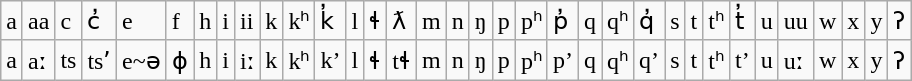<table class="wikitable sortable">
<tr>
<td>a</td>
<td>aa</td>
<td>c</td>
<td>c̓</td>
<td>e</td>
<td>f</td>
<td>h</td>
<td>i</td>
<td>ii</td>
<td>k</td>
<td>kʰ</td>
<td>k̓</td>
<td>l</td>
<td>ɬ</td>
<td>ƛ</td>
<td>m</td>
<td>n</td>
<td>ŋ</td>
<td>p</td>
<td>pʰ</td>
<td>p̓</td>
<td>q</td>
<td>qʰ</td>
<td>q̓</td>
<td>s</td>
<td>t</td>
<td>tʰ</td>
<td>t̓</td>
<td>u</td>
<td>uu</td>
<td>w</td>
<td>x</td>
<td>y</td>
<td>ʔ</td>
</tr>
<tr>
<td>a</td>
<td>aː</td>
<td>ts</td>
<td>tsʼ</td>
<td>e~ə</td>
<td>ɸ</td>
<td>h</td>
<td>i</td>
<td>iː</td>
<td>k</td>
<td>kʰ</td>
<td>k’</td>
<td>l</td>
<td>ɬ</td>
<td>tɬ</td>
<td>m</td>
<td>n</td>
<td>ŋ</td>
<td>p</td>
<td>pʰ</td>
<td>p’</td>
<td>q</td>
<td>qʰ</td>
<td>q’</td>
<td>s</td>
<td>t</td>
<td>tʰ</td>
<td>t’</td>
<td>u</td>
<td>uː</td>
<td>w</td>
<td>x</td>
<td>y</td>
<td>ʔ</td>
</tr>
</table>
